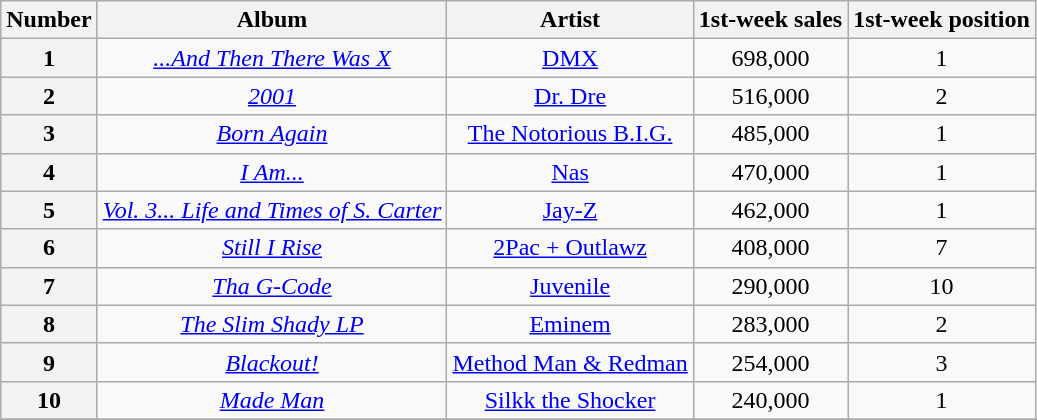<table class="wikitable sortable" style="text-align:center;">
<tr>
<th scope="col">Number</th>
<th scope="col">Album</th>
<th scope="col">Artist</th>
<th scope="col">1st-week sales</th>
<th scope="col">1st-week position</th>
</tr>
<tr>
<th scope="row">1</th>
<td><em><a href='#'>...And Then There Was X</a></em></td>
<td><a href='#'>DMX</a></td>
<td>698,000</td>
<td>1</td>
</tr>
<tr>
<th scope="row">2</th>
<td><em><a href='#'>2001</a></em></td>
<td><a href='#'>Dr. Dre</a></td>
<td>516,000</td>
<td>2</td>
</tr>
<tr>
<th scope="row">3</th>
<td><em><a href='#'>Born Again</a></em></td>
<td><a href='#'>The Notorious B.I.G.</a></td>
<td>485,000</td>
<td>1</td>
</tr>
<tr>
<th scope="row">4</th>
<td><em><a href='#'>I Am...</a></em></td>
<td><a href='#'>Nas</a></td>
<td>470,000</td>
<td>1</td>
</tr>
<tr>
<th scope="row">5</th>
<td><em><a href='#'>Vol. 3... Life and Times of S. Carter</a></em></td>
<td><a href='#'>Jay-Z</a></td>
<td>462,000</td>
<td>1</td>
</tr>
<tr>
<th scope="row">6</th>
<td><em><a href='#'>Still I Rise</a></em></td>
<td><a href='#'>2Pac + Outlawz</a></td>
<td>408,000</td>
<td>7</td>
</tr>
<tr>
<th scope="row">7</th>
<td><em><a href='#'>Tha G-Code</a></em></td>
<td><a href='#'>Juvenile</a></td>
<td>290,000</td>
<td>10</td>
</tr>
<tr>
<th scope="row">8</th>
<td><em><a href='#'>The Slim Shady LP</a></em></td>
<td><a href='#'>Eminem</a></td>
<td>283,000</td>
<td>2</td>
</tr>
<tr>
<th scope="row">9</th>
<td><em><a href='#'>Blackout!</a></em></td>
<td><a href='#'>Method Man & Redman</a></td>
<td>254,000</td>
<td>3</td>
</tr>
<tr>
<th scope="row">10</th>
<td><em><a href='#'>Made Man</a></em></td>
<td><a href='#'>Silkk the Shocker</a></td>
<td>240,000</td>
<td>1</td>
</tr>
<tr>
</tr>
</table>
